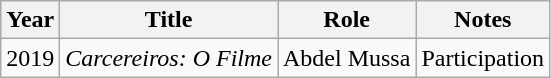<table class="wikitable">
<tr>
<th>Year</th>
<th>Title</th>
<th>Role</th>
<th>Notes</th>
</tr>
<tr>
<td>2019</td>
<td><em>Carcereiros: O Filme</em></td>
<td>Abdel Mussa</td>
<td>Participation</td>
</tr>
</table>
